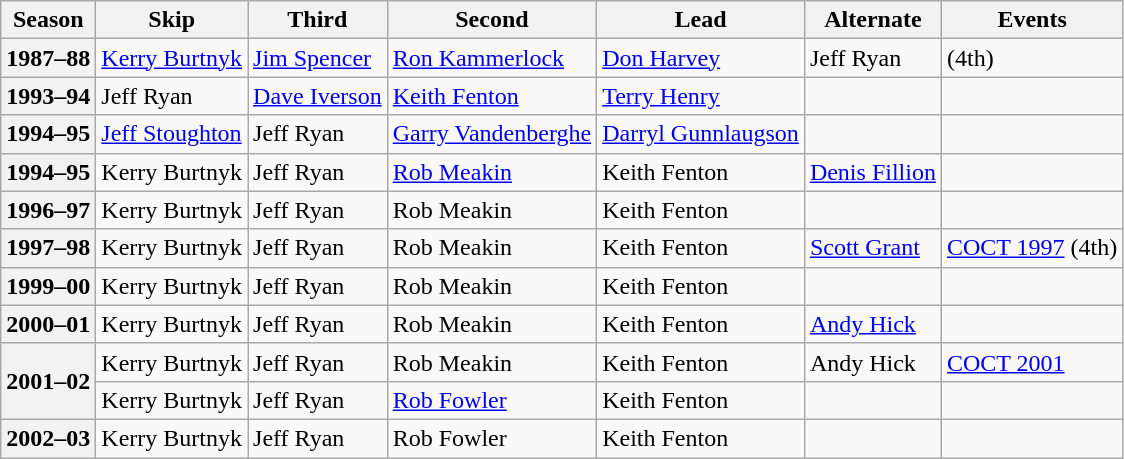<table class="wikitable">
<tr>
<th scope="col">Season</th>
<th scope="col">Skip</th>
<th scope="col">Third</th>
<th scope="col">Second</th>
<th scope="col">Lead</th>
<th scope="col">Alternate</th>
<th scope="col">Events</th>
</tr>
<tr>
<th scope="row">1987–88</th>
<td><a href='#'>Kerry Burtnyk</a></td>
<td><a href='#'>Jim Spencer</a></td>
<td><a href='#'>Ron Kammerlock</a></td>
<td><a href='#'>Don Harvey</a></td>
<td>Jeff Ryan</td>
<td> (4th)</td>
</tr>
<tr>
<th scope="row">1993–94</th>
<td>Jeff Ryan</td>
<td><a href='#'>Dave Iverson</a></td>
<td><a href='#'>Keith Fenton</a></td>
<td><a href='#'>Terry Henry</a></td>
<td></td>
<td></td>
</tr>
<tr>
<th scope="row">1994–95</th>
<td><a href='#'>Jeff Stoughton</a></td>
<td>Jeff Ryan</td>
<td><a href='#'>Garry Vandenberghe</a></td>
<td><a href='#'>Darryl Gunnlaugson</a></td>
<td></td>
<td></td>
</tr>
<tr>
<th scope="row">1994–95</th>
<td>Kerry Burtnyk</td>
<td>Jeff Ryan</td>
<td><a href='#'>Rob Meakin</a></td>
<td>Keith Fenton</td>
<td><a href='#'>Denis Fillion</a></td>
<td> <br> </td>
</tr>
<tr>
<th scope="row">1996–97</th>
<td>Kerry Burtnyk</td>
<td>Jeff Ryan</td>
<td>Rob Meakin</td>
<td>Keith Fenton</td>
<td></td>
<td></td>
</tr>
<tr>
<th scope="row">1997–98</th>
<td>Kerry Burtnyk</td>
<td>Jeff Ryan</td>
<td>Rob Meakin</td>
<td>Keith Fenton</td>
<td><a href='#'>Scott Grant</a></td>
<td><a href='#'>COCT 1997</a> (4th)</td>
</tr>
<tr>
<th scope="row">1999–00</th>
<td>Kerry Burtnyk</td>
<td>Jeff Ryan</td>
<td>Rob Meakin</td>
<td>Keith Fenton</td>
<td></td>
<td></td>
</tr>
<tr>
<th scope="row">2000–01</th>
<td>Kerry Burtnyk</td>
<td>Jeff Ryan</td>
<td>Rob Meakin</td>
<td>Keith Fenton</td>
<td><a href='#'>Andy Hick</a></td>
<td> </td>
</tr>
<tr>
<th scope="row" rowspan=2>2001–02</th>
<td>Kerry Burtnyk</td>
<td>Jeff Ryan</td>
<td>Rob Meakin</td>
<td>Keith Fenton</td>
<td>Andy Hick</td>
<td><a href='#'>COCT 2001</a> </td>
</tr>
<tr>
<td>Kerry Burtnyk</td>
<td>Jeff Ryan</td>
<td><a href='#'>Rob Fowler</a></td>
<td>Keith Fenton</td>
<td></td>
<td></td>
</tr>
<tr>
<th scope="row">2002–03</th>
<td>Kerry Burtnyk</td>
<td>Jeff Ryan</td>
<td>Rob Fowler</td>
<td>Keith Fenton</td>
<td></td>
<td></td>
</tr>
</table>
